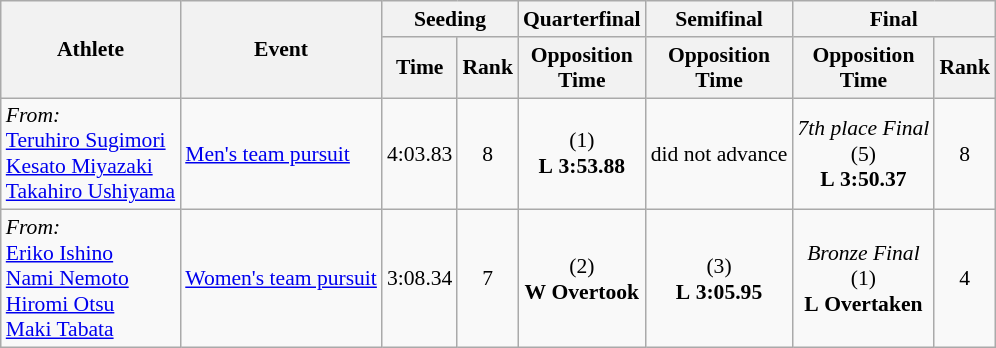<table class="wikitable" style="font-size:90%">
<tr>
<th rowspan="2">Athlete</th>
<th rowspan="2">Event</th>
<th colspan="2">Seeding</th>
<th>Quarterfinal</th>
<th>Semifinal</th>
<th colspan="2">Final</th>
</tr>
<tr>
<th>Time</th>
<th>Rank</th>
<th>Opposition <br> Time</th>
<th>Opposition <br> Time</th>
<th>Opposition <br> Time</th>
<th>Rank</th>
</tr>
<tr>
<td><em>From:</em> <br> <a href='#'>Teruhiro Sugimori</a><br><a href='#'>Kesato Miyazaki</a><br><a href='#'>Takahiro Ushiyama</a></td>
<td><a href='#'>Men's team pursuit</a></td>
<td align="center">4:03.83</td>
<td align="center">8</td>
<td align="center"> (1)<br><strong>L</strong> <strong>3:53.88</strong></td>
<td align="center">did not advance</td>
<td align="center"><em>7th place Final</em> <br> (5)<br><strong>L</strong> <strong>3:50.37</strong></td>
<td align="center">8</td>
</tr>
<tr>
<td><em>From:</em> <br> <a href='#'>Eriko Ishino</a><br><a href='#'>Nami Nemoto</a><br><a href='#'>Hiromi Otsu</a><br><a href='#'>Maki Tabata</a></td>
<td><a href='#'>Women's team pursuit</a></td>
<td align="center">3:08.34</td>
<td align="center">7</td>
<td align="center"> (2)<br><strong>W</strong> <strong>Overtook</strong></td>
<td align="center"> (3)<br><strong>L</strong> <strong>3:05.95</strong></td>
<td align="center"><em>Bronze Final</em> <br> (1)<br><strong>L</strong> <strong>Overtaken</strong></td>
<td align="center">4</td>
</tr>
</table>
